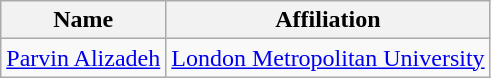<table class="wikitable">
<tr>
<th>Name</th>
<th>Affiliation</th>
</tr>
<tr>
<td><a href='#'>Parvin Alizadeh</a></td>
<td><a href='#'>London Metropolitan University</a></td>
</tr>
</table>
